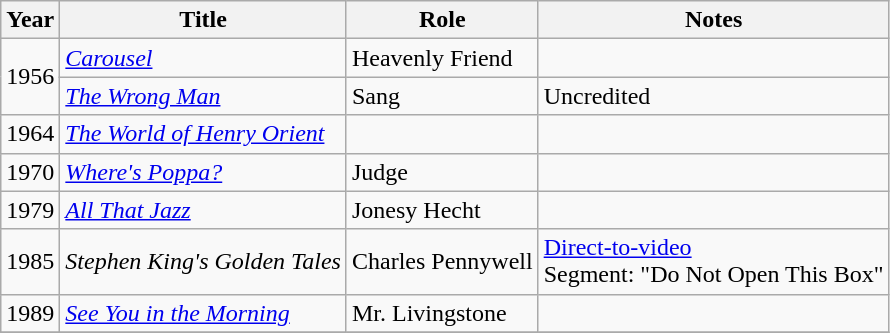<table class="wikitable sortable">
<tr>
<th>Year</th>
<th>Title</th>
<th>Role</th>
<th>Notes</th>
</tr>
<tr>
<td rowspan="2">1956</td>
<td><em><a href='#'>Carousel</a></em></td>
<td>Heavenly Friend</td>
<td></td>
</tr>
<tr>
<td><em><a href='#'>The Wrong Man</a></em></td>
<td>Sang</td>
<td>Uncredited</td>
</tr>
<tr>
<td>1964</td>
<td><em><a href='#'>The World of Henry Orient</a></em></td>
<td></td>
<td></td>
</tr>
<tr>
<td>1970</td>
<td><em><a href='#'>Where's Poppa?</a></em></td>
<td>Judge</td>
<td></td>
</tr>
<tr>
<td>1979</td>
<td><em><a href='#'>All That Jazz</a></em></td>
<td>Jonesy Hecht</td>
<td></td>
</tr>
<tr>
<td>1985</td>
<td><em>Stephen King's Golden Tales</em></td>
<td>Charles Pennywell</td>
<td><a href='#'>Direct-to-video</a> <br> Segment: "Do Not Open This Box"</td>
</tr>
<tr>
<td>1989</td>
<td><em><a href='#'>See You in the Morning</a></em></td>
<td>Mr. Livingstone</td>
<td></td>
</tr>
<tr>
</tr>
</table>
